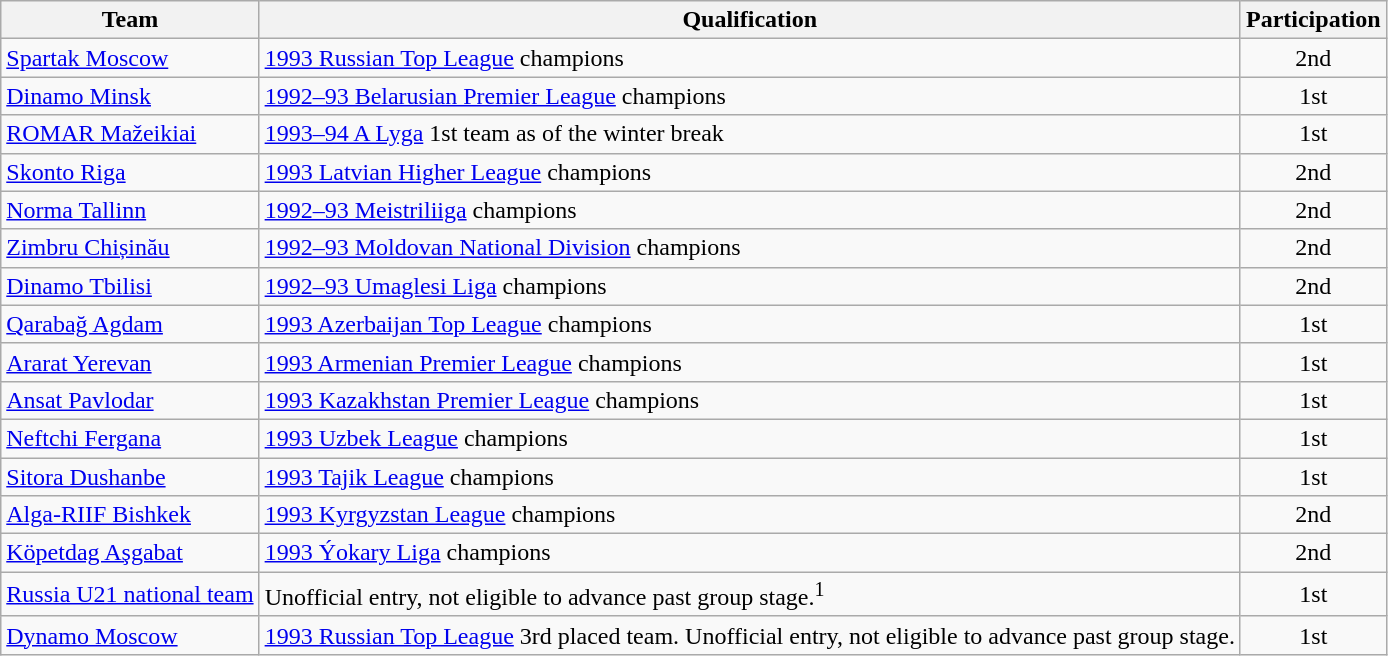<table class="wikitable">
<tr>
<th>Team</th>
<th>Qualification</th>
<th>Participation</th>
</tr>
<tr>
<td> <a href='#'>Spartak Moscow</a></td>
<td><a href='#'>1993 Russian Top League</a> champions</td>
<td align=center>2nd</td>
</tr>
<tr>
<td> <a href='#'>Dinamo Minsk</a></td>
<td><a href='#'>1992–93 Belarusian Premier League</a> champions</td>
<td align=center>1st</td>
</tr>
<tr>
<td> <a href='#'>ROMAR Mažeikiai</a></td>
<td><a href='#'>1993–94 A Lyga</a> 1st team as of the winter break</td>
<td align=center>1st</td>
</tr>
<tr>
<td> <a href='#'>Skonto Riga</a></td>
<td><a href='#'>1993 Latvian Higher League</a> champions</td>
<td align=center>2nd</td>
</tr>
<tr>
<td> <a href='#'>Norma Tallinn</a></td>
<td><a href='#'>1992–93 Meistriliiga</a> champions</td>
<td align=center>2nd</td>
</tr>
<tr>
<td> <a href='#'>Zimbru Chișinău</a></td>
<td><a href='#'>1992–93 Moldovan National Division</a> champions</td>
<td align=center>2nd</td>
</tr>
<tr>
<td> <a href='#'>Dinamo Tbilisi</a></td>
<td><a href='#'>1992–93 Umaglesi Liga</a> champions</td>
<td align=center>2nd</td>
</tr>
<tr>
<td> <a href='#'>Qarabağ Agdam</a></td>
<td><a href='#'>1993 Azerbaijan Top League</a> champions</td>
<td align=center>1st</td>
</tr>
<tr>
<td> <a href='#'>Ararat Yerevan</a></td>
<td><a href='#'>1993 Armenian Premier League</a> champions</td>
<td align=center>1st</td>
</tr>
<tr>
<td> <a href='#'>Ansat Pavlodar</a></td>
<td><a href='#'>1993 Kazakhstan Premier League</a> champions</td>
<td align=center>1st</td>
</tr>
<tr>
<td> <a href='#'>Neftchi Fergana</a></td>
<td><a href='#'>1993 Uzbek League</a> champions</td>
<td align=center>1st</td>
</tr>
<tr>
<td> <a href='#'>Sitora Dushanbe</a></td>
<td><a href='#'>1993 Tajik League</a> champions</td>
<td align=center>1st</td>
</tr>
<tr>
<td> <a href='#'>Alga-RIIF Bishkek</a></td>
<td><a href='#'>1993 Kyrgyzstan League</a> champions</td>
<td align=center>2nd</td>
</tr>
<tr>
<td> <a href='#'>Köpetdag Aşgabat</a></td>
<td><a href='#'>1993 Ýokary Liga</a> champions</td>
<td align=center>2nd</td>
</tr>
<tr>
<td> <a href='#'>Russia U21 national team</a></td>
<td>Unofficial entry, not eligible to advance past group stage.<sup>1</sup></td>
<td align=center>1st</td>
</tr>
<tr>
<td> <a href='#'>Dynamo Moscow</a></td>
<td><a href='#'>1993 Russian Top League</a> 3rd placed team. Unofficial entry, not eligible to advance past group stage.</td>
<td align=center>1st</td>
</tr>
</table>
